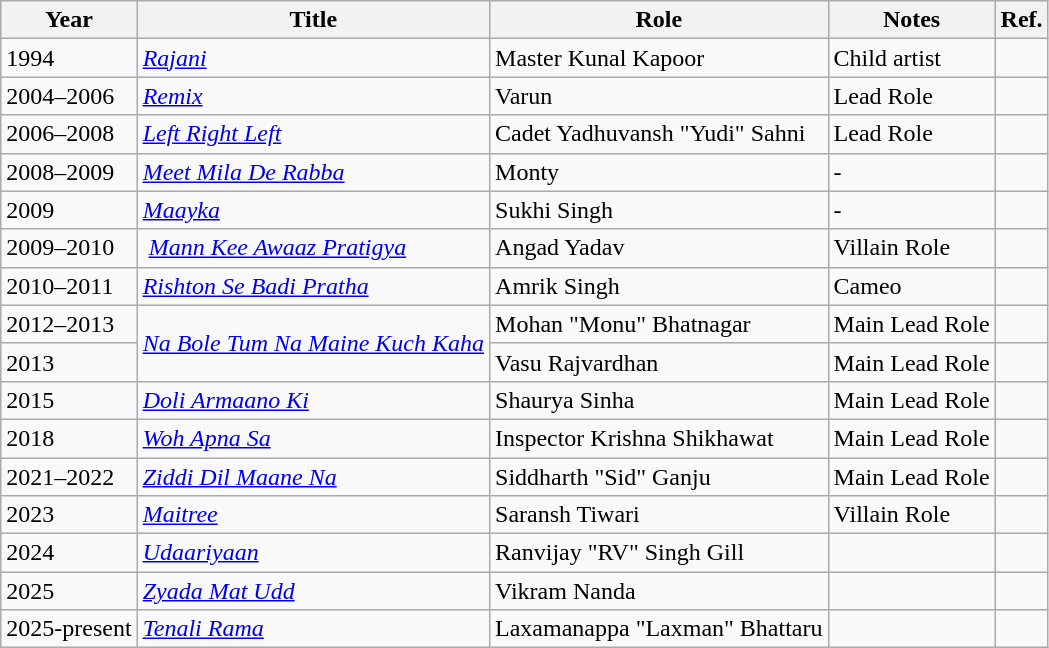<table class="wikitable sortable">
<tr>
<th>Year</th>
<th>Title</th>
<th>Role</th>
<th class="unsortable">Notes</th>
<th class="unsortable">Ref.</th>
</tr>
<tr>
<td>1994</td>
<td><em><a href='#'> Rajani</a></em></td>
<td>Master Kunal Kapoor</td>
<td>Child artist</td>
<td></td>
</tr>
<tr>
<td>2004–2006</td>
<td><em><a href='#'> Remix</a></em></td>
<td>Varun</td>
<td>Lead Role</td>
<td></td>
</tr>
<tr>
<td>2006–2008</td>
<td><em><a href='#'> Left Right Left</a></em></td>
<td>Cadet Yadhuvansh "Yudi" Sahni</td>
<td>Lead Role</td>
<td></td>
</tr>
<tr>
<td>2008–2009</td>
<td><em><a href='#'>Meet Mila De Rabba</a></em></td>
<td>Monty</td>
<td>-</td>
<td></td>
</tr>
<tr>
<td>2009</td>
<td><em><a href='#'>Maayka</a></em></td>
<td>Sukhi Singh</td>
<td>-</td>
<td></td>
</tr>
<tr>
<td>2009–2010</td>
<td> <em><a href='#'>Mann Kee Awaaz Pratigya</a></em></td>
<td>Angad Yadav</td>
<td>Villain Role</td>
<td></td>
</tr>
<tr>
<td>2010–2011</td>
<td><em><a href='#'>Rishton Se Badi Pratha</a></em></td>
<td>Amrik Singh</td>
<td>Cameo</td>
<td></td>
</tr>
<tr>
<td>2012–2013</td>
<td rowspan="2"><em><a href='#'>Na Bole Tum Na Maine Kuch Kaha</a></em></td>
<td>Mohan "Monu" Bhatnagar</td>
<td>Main Lead Role</td>
<td></td>
</tr>
<tr>
<td>2013</td>
<td>Vasu Rajvardhan</td>
<td>Main Lead Role</td>
<td></td>
</tr>
<tr>
<td>2015</td>
<td><em><a href='#'>Doli Armaano Ki</a></em></td>
<td>Shaurya Sinha</td>
<td>Main Lead Role</td>
<td></td>
</tr>
<tr>
<td>2018</td>
<td><em><a href='#'>Woh Apna Sa</a></em></td>
<td>Inspector Krishna Shikhawat</td>
<td>Main Lead Role</td>
<td></td>
</tr>
<tr>
<td>2021–2022</td>
<td><em><a href='#'>Ziddi Dil Maane Na</a></em></td>
<td>Siddharth "Sid" Ganju</td>
<td>Main Lead Role</td>
<td></td>
</tr>
<tr>
<td>2023</td>
<td><em><a href='#'> Maitree</a></em></td>
<td>Saransh Tiwari</td>
<td>Villain Role</td>
<td></td>
</tr>
<tr>
<td>2024</td>
<td><em><a href='#'>Udaariyaan</a></em></td>
<td>Ranvijay "RV" Singh Gill</td>
<td></td>
<td></td>
</tr>
<tr>
<td>2025</td>
<td><em><a href='#'>Zyada Mat Udd</a></em></td>
<td>Vikram Nanda</td>
<td></td>
<td></td>
</tr>
<tr>
<td>2025-present</td>
<td><em><a href='#'> Tenali Rama</a></td>
<td>Laxamanappa "Laxman" Bhattaru</td>
<td></td>
<td></td>
</tr>
</table>
